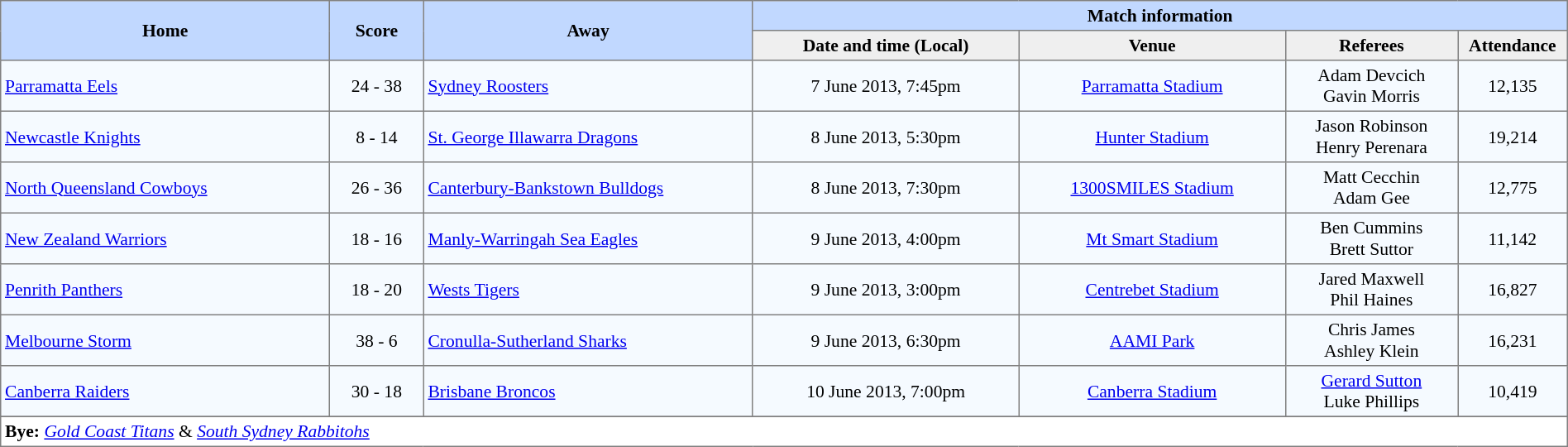<table border="1" cellpadding="3" cellspacing="0" style="border-collapse:collapse; font-size:90%; width:100%;">
<tr style="background:#c1d8ff;">
<th rowspan="2" style="width:21%;">Home</th>
<th rowspan="2" style="width:6%;">Score</th>
<th rowspan="2" style="width:21%;">Away</th>
<th colspan=6>Match information</th>
</tr>
<tr style="background:#efefef;">
<th width=17%>Date and time (Local)</th>
<th width=17%>Venue</th>
<th width=11%>Referees</th>
<th width=7%>Attendance</th>
</tr>
<tr style="text-align:center; background:#f5faff;">
<td align=left> <a href='#'>Parramatta Eels</a></td>
<td>24 - 38</td>
<td align=left> <a href='#'>Sydney Roosters</a></td>
<td>7 June 2013, 7:45pm</td>
<td><a href='#'>Parramatta Stadium</a></td>
<td>Adam Devcich<br>Gavin Morris</td>
<td>12,135</td>
</tr>
<tr style="text-align:center; background:#f5faff;">
<td align=left> <a href='#'>Newcastle Knights</a></td>
<td>8 - 14</td>
<td align=left> <a href='#'>St. George Illawarra Dragons</a></td>
<td>8 June 2013, 5:30pm</td>
<td><a href='#'>Hunter Stadium</a></td>
<td>Jason Robinson<br>Henry Perenara</td>
<td>19,214</td>
</tr>
<tr style="text-align:center; background:#f5faff;">
<td align=left> <a href='#'>North Queensland Cowboys</a></td>
<td>26 - 36</td>
<td align=left> <a href='#'>Canterbury-Bankstown Bulldogs</a></td>
<td>8 June 2013, 7:30pm</td>
<td><a href='#'>1300SMILES Stadium</a></td>
<td>Matt Cecchin<br>Adam Gee</td>
<td>12,775</td>
</tr>
<tr style="text-align:center; background:#f5faff;">
<td align=left> <a href='#'>New Zealand Warriors</a></td>
<td>18 - 16</td>
<td align=left> <a href='#'>Manly-Warringah Sea Eagles</a></td>
<td>9 June 2013, 4:00pm</td>
<td><a href='#'>Mt Smart Stadium</a></td>
<td>Ben Cummins<br>Brett Suttor</td>
<td>11,142</td>
</tr>
<tr style="text-align:center; background:#f5faff;">
<td align=left> <a href='#'>Penrith Panthers</a></td>
<td>18 - 20</td>
<td align=left> <a href='#'>Wests Tigers</a></td>
<td>9 June 2013, 3:00pm</td>
<td><a href='#'>Centrebet Stadium</a></td>
<td>Jared Maxwell<br>Phil Haines</td>
<td>16,827</td>
</tr>
<tr style="text-align:center; background:#f5faff;">
<td align=left> <a href='#'>Melbourne Storm</a></td>
<td>38 - 6</td>
<td align=left> <a href='#'>Cronulla-Sutherland Sharks</a></td>
<td>9 June 2013, 6:30pm</td>
<td><a href='#'>AAMI Park</a></td>
<td>Chris James<br>Ashley Klein</td>
<td>16,231</td>
</tr>
<tr style="text-align:center; background:#f5faff;">
<td align=left> <a href='#'>Canberra Raiders</a></td>
<td>30 - 18</td>
<td align=left> <a href='#'>Brisbane Broncos</a></td>
<td>10 June 2013, 7:00pm</td>
<td><a href='#'>Canberra Stadium</a></td>
<td><a href='#'>Gerard Sutton</a><br>Luke Phillips</td>
<td>10,419</td>
</tr>
<tr style="text-align:center; background:#f5faff;">
</tr>
<tr>
<td colspan="7" align="left"><strong>Bye:</strong> <em><a href='#'>Gold Coast Titans</a></em> & <em><a href='#'>South Sydney Rabbitohs</a></em></td>
</tr>
</table>
